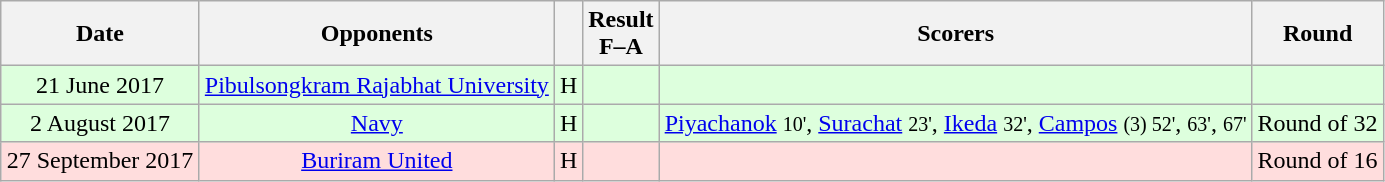<table class="wikitable" style="text-align:center">
<tr>
<th width="125">Date</th>
<th width="215">Opponents</th>
<th></th>
<th>Result<br>F–A</th>
<th>Scorers</th>
<th>Round</th>
</tr>
<tr bgcolor="#ddffdd">
<td>21 June 2017</td>
<td nowrap><a href='#'>Pibulsongkram Rajabhat University</a></td>
<td>H</td>
<td> </td>
<td></td>
<td></td>
</tr>
<tr bgcolor="#ddffdd">
<td>2 August 2017</td>
<td><a href='#'>Navy</a></td>
<td>H</td>
<td> </td>
<td><a href='#'>Piyachanok</a> <small>10'</small>, <a href='#'>Surachat</a> <small>23'</small>, <a href='#'>Ikeda</a> <small>32'</small>, <a href='#'>Campos</a> <small>(3) 52'</small>, <small>63'</small>, <small>67'</small></td>
<td>Round of 32</td>
</tr>
<tr bgcolor="#ffdddd">
<td>27 September 2017</td>
<td><a href='#'>Buriram United</a></td>
<td>H</td>
<td> </td>
<td></td>
<td>Round of 16</td>
</tr>
</table>
